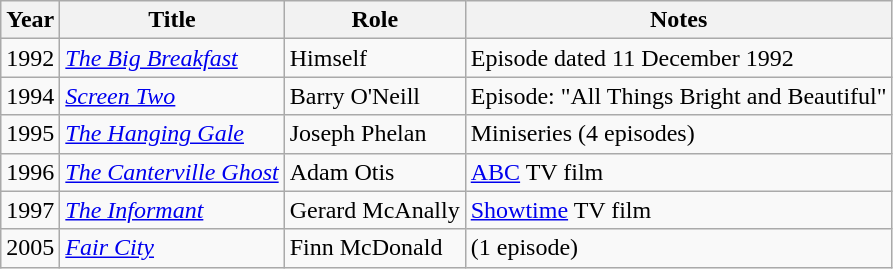<table class="wikitable">
<tr>
<th>Year</th>
<th>Title</th>
<th>Role</th>
<th>Notes</th>
</tr>
<tr>
<td>1992</td>
<td><em><a href='#'>The Big Breakfast</a></em></td>
<td>Himself</td>
<td>Episode dated 11 December 1992</td>
</tr>
<tr>
<td>1994</td>
<td><em><a href='#'>Screen Two</a></em></td>
<td>Barry O'Neill</td>
<td>Episode: "All Things Bright and Beautiful"</td>
</tr>
<tr>
<td>1995</td>
<td><em><a href='#'>The Hanging Gale</a></em></td>
<td>Joseph Phelan</td>
<td>Miniseries (4 episodes)</td>
</tr>
<tr>
<td>1996</td>
<td><em><a href='#'> The Canterville Ghost</a></em></td>
<td>Adam Otis</td>
<td><a href='#'>ABC</a> TV film</td>
</tr>
<tr>
<td>1997</td>
<td><em><a href='#'>The Informant</a></em></td>
<td>Gerard McAnally</td>
<td><a href='#'>Showtime</a> TV film</td>
</tr>
<tr>
<td>2005</td>
<td><em><a href='#'>Fair City</a></em></td>
<td>Finn McDonald</td>
<td>(1 episode)</td>
</tr>
</table>
